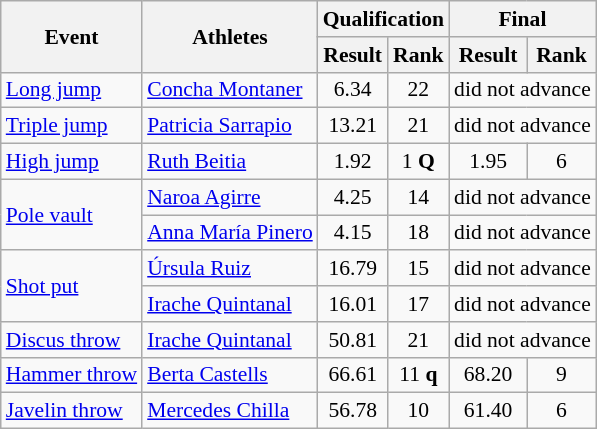<table class="wikitable" border="1" style="font-size:90%">
<tr>
<th rowspan=2>Event</th>
<th rowspan=2>Athletes</th>
<th colspan=2>Qualification</th>
<th colspan=2>Final</th>
</tr>
<tr>
<th>Result</th>
<th>Rank</th>
<th>Result</th>
<th>Rank</th>
</tr>
<tr>
<td><a href='#'>Long jump</a></td>
<td><a href='#'>Concha Montaner</a></td>
<td align=center>6.34</td>
<td align=center>22</td>
<td colspan="2">did not advance</td>
</tr>
<tr>
<td><a href='#'>Triple jump</a></td>
<td><a href='#'>Patricia Sarrapio</a></td>
<td align=center>13.21</td>
<td align=center>21</td>
<td align=center colspan=2>did not advance</td>
</tr>
<tr>
<td><a href='#'>High jump</a></td>
<td><a href='#'>Ruth Beitia</a></td>
<td align=center>1.92</td>
<td align=center>1 <strong>Q</strong></td>
<td align=center>1.95</td>
<td align=center>6</td>
</tr>
<tr>
<td rowspan=2><a href='#'>Pole vault</a></td>
<td><a href='#'>Naroa Agirre</a></td>
<td align=center>4.25</td>
<td align=center>14</td>
<td align=center colspan=2>did not advance</td>
</tr>
<tr>
<td><a href='#'>Anna María Pinero</a></td>
<td align=center>4.15</td>
<td align=center>18</td>
<td align=center colspan=2>did not advance</td>
</tr>
<tr>
<td rowspan=2><a href='#'>Shot put</a></td>
<td><a href='#'>Úrsula Ruiz</a></td>
<td align=center>16.79</td>
<td align=center>15</td>
<td colspan="2">did not advance</td>
</tr>
<tr>
<td><a href='#'>Irache Quintanal</a></td>
<td align=center>16.01</td>
<td align=center>17</td>
<td colspan="2">did not advance</td>
</tr>
<tr>
<td><a href='#'>Discus throw</a></td>
<td><a href='#'>Irache Quintanal</a></td>
<td align=center>50.81</td>
<td align=center>21</td>
<td colspan="2">did not advance</td>
</tr>
<tr>
<td><a href='#'>Hammer throw</a></td>
<td><a href='#'>Berta Castells</a></td>
<td align=center>66.61</td>
<td align=center>11 <strong>q</strong></td>
<td align=center>68.20</td>
<td align=center>9</td>
</tr>
<tr>
<td><a href='#'>Javelin throw</a></td>
<td><a href='#'>Mercedes Chilla</a></td>
<td align=center>56.78</td>
<td align=center>10</td>
<td align=center>61.40</td>
<td align=center>6</td>
</tr>
</table>
